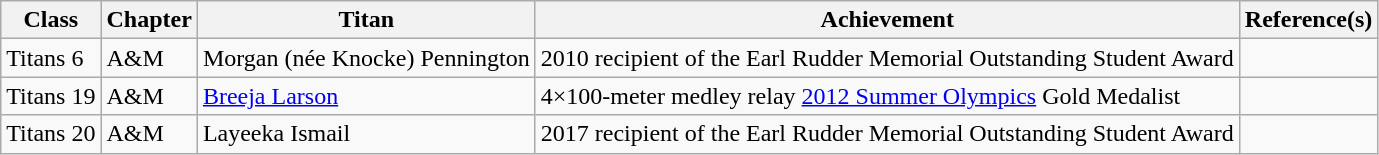<table class="wikitable">
<tr>
<th>Class</th>
<th>Chapter</th>
<th>Titan</th>
<th>Achievement</th>
<th>Reference(s)</th>
</tr>
<tr>
<td>Titans 6</td>
<td>A&M</td>
<td>Morgan (née Knocke) Pennington</td>
<td>2010 recipient of the Earl Rudder Memorial Outstanding Student Award</td>
<td></td>
</tr>
<tr>
<td>Titans 19</td>
<td>A&M</td>
<td><a href='#'>Breeja Larson</a></td>
<td>4×100-meter medley relay <a href='#'>2012 Summer Olympics</a> Gold Medalist</td>
<td></td>
</tr>
<tr>
<td>Titans 20</td>
<td>A&M</td>
<td>Layeeka Ismail</td>
<td>2017 recipient of the Earl Rudder Memorial Outstanding Student Award</td>
<td></td>
</tr>
</table>
